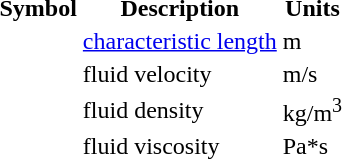<table>
<tr>
<th>Symbol</th>
<th>Description</th>
<th colspan="2">Units</th>
</tr>
<tr>
<td></td>
<td><a href='#'>characteristic length</a></td>
<td>m</td>
</tr>
<tr>
<td></td>
<td>fluid velocity</td>
<td>m/s</td>
</tr>
<tr>
<td></td>
<td>fluid density</td>
<td>kg/m<sup>3</sup></td>
</tr>
<tr>
<td></td>
<td>fluid viscosity</td>
<td>Pa*s</td>
</tr>
</table>
